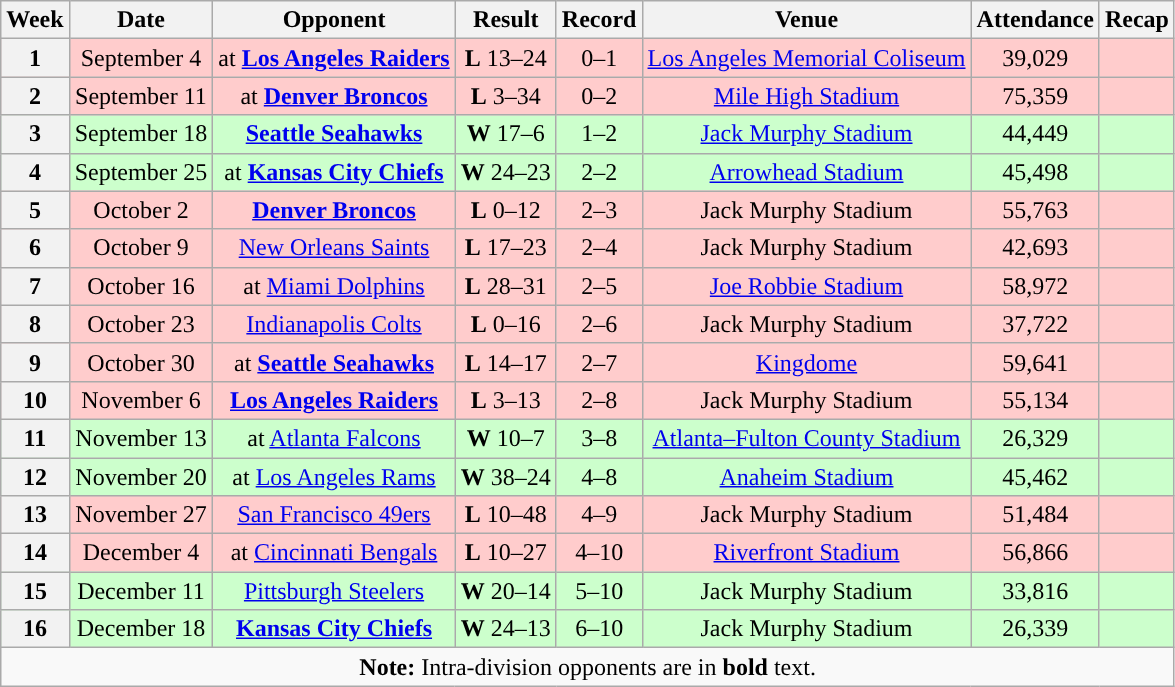<table class="wikitable" style="text-align:center">
<tr>
<th>Week</th>
<th>Date</th>
<th>Opponent</th>
<th>Result</th>
<th>Record</th>
<th>Venue</th>
<th>Attendance</th>
<th>Recap</th>
</tr>
<tr style="background:#fcc">
<th>1</th>
<td>September 4</td>
<td>at <strong><a href='#'>Los Angeles Raiders</a></strong></td>
<td><strong>L</strong> 13–24</td>
<td>0–1</td>
<td><a href='#'>Los Angeles Memorial Coliseum</a></td>
<td>39,029</td>
<td></td>
</tr>
<tr style="background:#fcc">
<th>2</th>
<td>September 11</td>
<td>at <strong><a href='#'>Denver Broncos</a></strong></td>
<td><strong>L</strong> 3–34</td>
<td>0–2</td>
<td><a href='#'>Mile High Stadium</a></td>
<td>75,359</td>
<td></td>
</tr>
<tr style="background:#cfc">
<th>3</th>
<td>September 18</td>
<td><strong><a href='#'>Seattle Seahawks</a></strong></td>
<td><strong>W</strong> 17–6</td>
<td>1–2</td>
<td><a href='#'>Jack Murphy Stadium</a></td>
<td>44,449</td>
<td></td>
</tr>
<tr style="background:#cfc">
<th>4</th>
<td>September 25</td>
<td>at <strong><a href='#'>Kansas City Chiefs</a></strong></td>
<td><strong>W</strong> 24–23</td>
<td>2–2</td>
<td><a href='#'>Arrowhead Stadium</a></td>
<td>45,498</td>
<td></td>
</tr>
<tr style="background:#fcc">
<th>5</th>
<td>October 2</td>
<td><strong><a href='#'>Denver Broncos</a></strong></td>
<td><strong>L</strong> 0–12</td>
<td>2–3</td>
<td>Jack Murphy Stadium</td>
<td>55,763</td>
<td></td>
</tr>
<tr style="background:#fcc">
<th>6</th>
<td>October 9</td>
<td><a href='#'>New Orleans Saints</a></td>
<td><strong>L</strong> 17–23</td>
<td>2–4</td>
<td>Jack Murphy Stadium</td>
<td>42,693</td>
<td></td>
</tr>
<tr style="background:#fcc">
<th>7</th>
<td>October 16</td>
<td>at <a href='#'>Miami Dolphins</a></td>
<td><strong>L</strong> 28–31</td>
<td>2–5</td>
<td><a href='#'>Joe Robbie Stadium</a></td>
<td>58,972</td>
<td></td>
</tr>
<tr style="background:#fcc">
<th>8</th>
<td>October 23</td>
<td><a href='#'>Indianapolis Colts</a></td>
<td><strong>L</strong> 0–16</td>
<td>2–6</td>
<td>Jack Murphy Stadium</td>
<td>37,722</td>
<td></td>
</tr>
<tr style="background:#fcc">
<th>9</th>
<td>October 30</td>
<td>at <strong><a href='#'>Seattle Seahawks</a></strong></td>
<td><strong>L</strong> 14–17</td>
<td>2–7</td>
<td><a href='#'>Kingdome</a></td>
<td>59,641</td>
<td></td>
</tr>
<tr style="background:#fcc">
<th>10</th>
<td>November 6</td>
<td><strong><a href='#'>Los Angeles Raiders</a></strong></td>
<td><strong>L</strong> 3–13</td>
<td>2–8</td>
<td>Jack Murphy Stadium</td>
<td>55,134</td>
<td></td>
</tr>
<tr style="background:#cfc">
<th>11</th>
<td>November 13</td>
<td>at <a href='#'>Atlanta Falcons</a></td>
<td><strong>W</strong> 10–7</td>
<td>3–8</td>
<td><a href='#'>Atlanta–Fulton County Stadium</a></td>
<td>26,329</td>
<td></td>
</tr>
<tr style="background:#cfc">
<th>12</th>
<td>November 20</td>
<td>at <a href='#'>Los Angeles Rams</a></td>
<td><strong>W</strong> 38–24</td>
<td>4–8</td>
<td><a href='#'>Anaheim Stadium</a></td>
<td>45,462</td>
<td></td>
</tr>
<tr style="background:#fcc">
<th>13</th>
<td>November 27</td>
<td><a href='#'>San Francisco 49ers</a></td>
<td><strong>L</strong> 10–48</td>
<td>4–9</td>
<td>Jack Murphy Stadium</td>
<td>51,484</td>
<td></td>
</tr>
<tr style="background:#fcc">
<th>14</th>
<td>December 4</td>
<td>at <a href='#'>Cincinnati Bengals</a></td>
<td><strong>L</strong> 10–27</td>
<td>4–10</td>
<td><a href='#'>Riverfront Stadium</a></td>
<td>56,866</td>
<td></td>
</tr>
<tr style="background:#cfc">
<th>15</th>
<td>December 11</td>
<td><a href='#'>Pittsburgh Steelers</a></td>
<td><strong>W</strong> 20–14</td>
<td>5–10</td>
<td>Jack Murphy Stadium</td>
<td>33,816</td>
<td></td>
</tr>
<tr style="background:#cfc">
<th>16</th>
<td>December 18</td>
<td><strong><a href='#'>Kansas City Chiefs</a></strong></td>
<td><strong>W</strong> 24–13</td>
<td>6–10</td>
<td>Jack Murphy Stadium</td>
<td>26,339</td>
<td></td>
</tr>
<tr>
<td colspan="8"><strong>Note:</strong> Intra-division opponents are in <strong>bold</strong> text.</td>
</tr>
</table>
